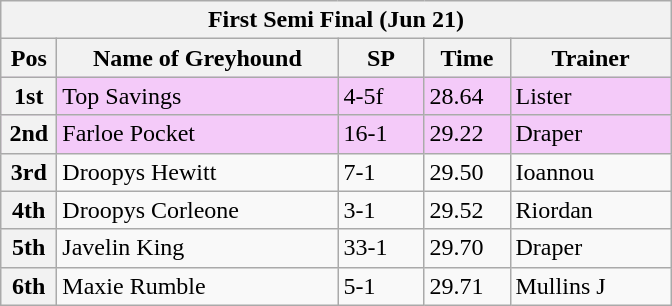<table class="wikitable">
<tr>
<th colspan="6">First Semi Final (Jun 21)</th>
</tr>
<tr>
<th width=30>Pos</th>
<th width=180>Name of Greyhound</th>
<th width=50>SP</th>
<th width=50>Time</th>
<th width=100>Trainer</th>
</tr>
<tr style="background: #f4caf9;">
<th>1st</th>
<td>Top Savings</td>
<td>4-5f</td>
<td>28.64</td>
<td>Lister</td>
</tr>
<tr style="background: #f4caf9;">
<th>2nd</th>
<td>Farloe Pocket</td>
<td>16-1</td>
<td>29.22</td>
<td>Draper</td>
</tr>
<tr>
<th>3rd</th>
<td>Droopys Hewitt</td>
<td>7-1</td>
<td>29.50</td>
<td>Ioannou</td>
</tr>
<tr>
<th>4th</th>
<td>Droopys Corleone</td>
<td>3-1</td>
<td>29.52</td>
<td>Riordan</td>
</tr>
<tr>
<th>5th</th>
<td>Javelin King</td>
<td>33-1</td>
<td>29.70</td>
<td>Draper</td>
</tr>
<tr>
<th>6th</th>
<td>Maxie Rumble</td>
<td>5-1</td>
<td>29.71</td>
<td>Mullins J</td>
</tr>
</table>
